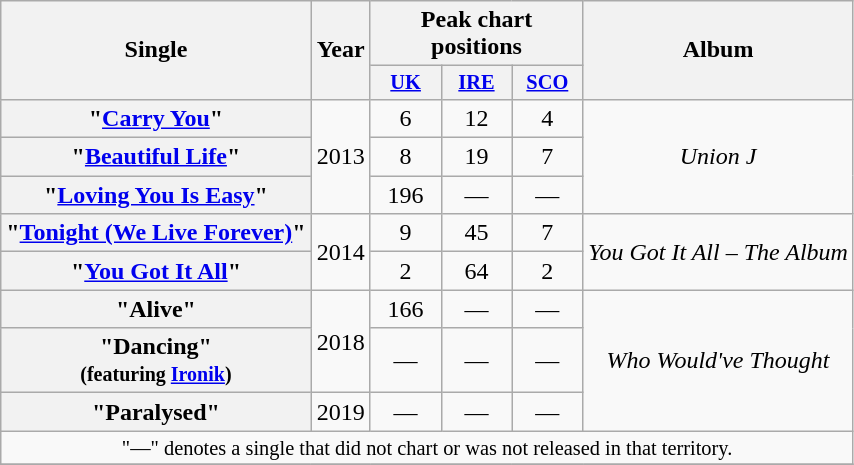<table class="wikitable plainrowheaders" style="text-align:center;">
<tr>
<th scope="col" rowspan="2">Single</th>
<th scope="col" rowspan="2">Year</th>
<th scope="col" colspan="3">Peak chart positions</th>
<th scope="col" rowspan="2">Album</th>
</tr>
<tr>
<th scope="col" style="width:3em;font-size:85%;"><a href='#'>UK</a><br></th>
<th scope="col" style="width:3em;font-size:85%;"><a href='#'>IRE</a><br></th>
<th scope="col" style="width:3em;font-size:85%;"><a href='#'>SCO</a><br></th>
</tr>
<tr>
<th scope="row">"<a href='#'>Carry You</a>"</th>
<td rowspan="3">2013</td>
<td>6</td>
<td>12</td>
<td>4</td>
<td rowspan="3"><em>Union J</em></td>
</tr>
<tr>
<th scope="row">"<a href='#'>Beautiful Life</a>"</th>
<td>8</td>
<td>19</td>
<td>7</td>
</tr>
<tr>
<th scope="row">"<a href='#'>Loving You Is Easy</a>"</th>
<td>196</td>
<td>—</td>
<td>—</td>
</tr>
<tr>
<th scope="row">"<a href='#'>Tonight (We Live Forever)</a>"</th>
<td rowspan="2">2014</td>
<td>9</td>
<td>45</td>
<td>7</td>
<td rowspan="2"><em>You Got It All – The Album</em></td>
</tr>
<tr>
<th scope="row">"<a href='#'>You Got It All</a>"</th>
<td>2</td>
<td>64</td>
<td>2</td>
</tr>
<tr>
<th scope="row">"Alive"</th>
<td rowspan="2">2018</td>
<td>166</td>
<td>—</td>
<td>—</td>
<td rowspan="3"><em>Who Would've Thought</em></td>
</tr>
<tr>
<th scope="row">"Dancing"<br><small>(featuring <a href='#'>Ironik</a>)</small></th>
<td>—</td>
<td>—</td>
<td>—</td>
</tr>
<tr>
<th scope="row">"Paralysed"</th>
<td>2019</td>
<td>—</td>
<td>—</td>
<td>—</td>
</tr>
<tr>
<td colspan="11" style="font-size:85%">"—" denotes a single that did not chart or was not released in that territory.</td>
</tr>
<tr>
</tr>
</table>
